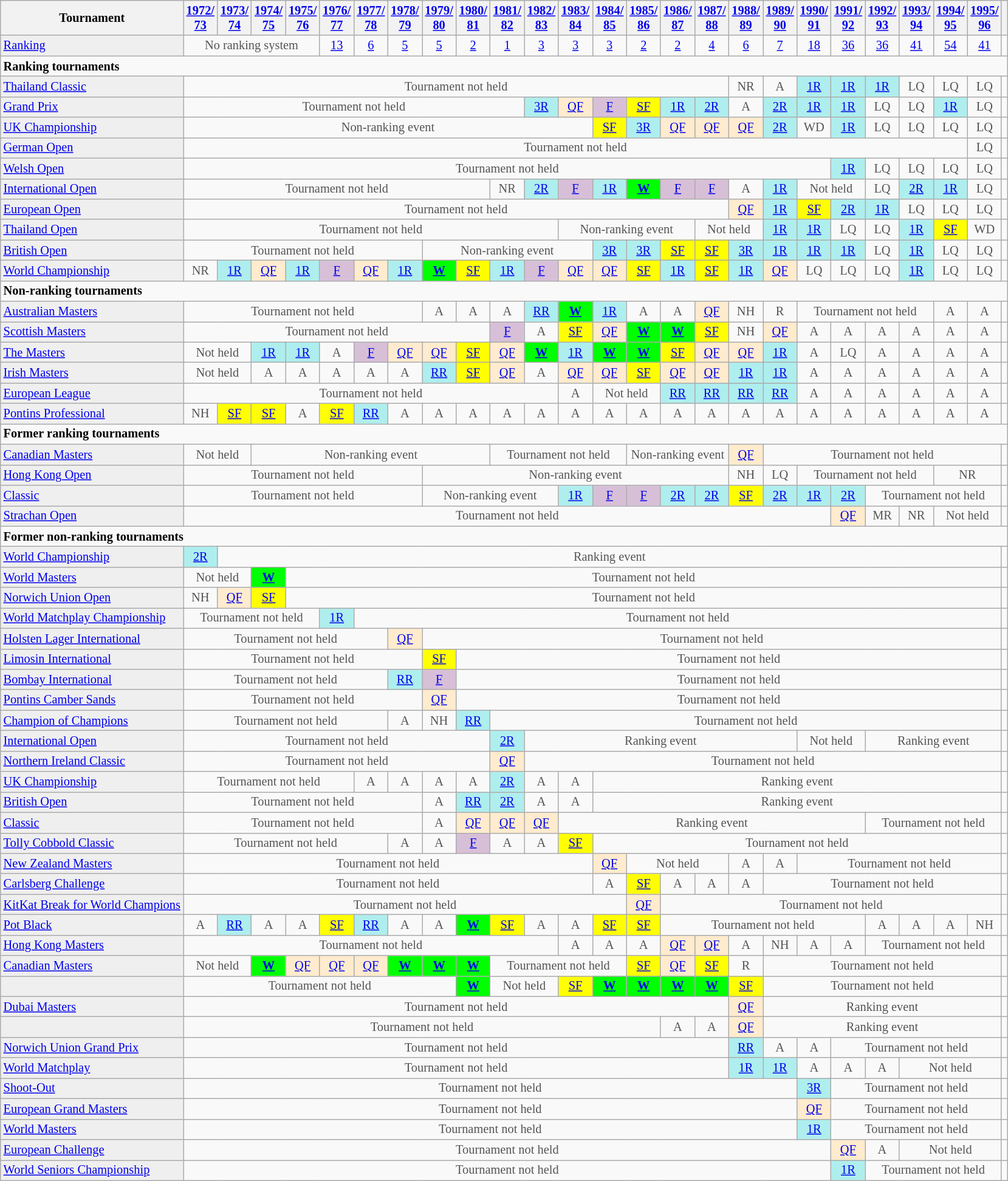<table class="wikitable" style="font-size:85%">
<tr>
<th>Tournament</th>
<th><a href='#'>1972/<br>73</a></th>
<th><a href='#'>1973/<br>74</a></th>
<th><a href='#'>1974/<br>75</a></th>
<th><a href='#'>1975/<br>76</a></th>
<th><a href='#'>1976/<br>77</a></th>
<th><a href='#'>1977/<br>78</a></th>
<th><a href='#'>1978/<br>79</a></th>
<th><a href='#'>1979/<br>80</a></th>
<th><a href='#'>1980/<br>81</a></th>
<th><a href='#'>1981/<br>82</a></th>
<th><a href='#'>1982/<br>83</a></th>
<th><a href='#'>1983/<br>84</a></th>
<th><a href='#'>1984/<br>85</a></th>
<th><a href='#'>1985/<br>86</a></th>
<th><a href='#'>1986/<br>87</a></th>
<th><a href='#'>1987/<br>88</a></th>
<th><a href='#'>1988/<br>89</a></th>
<th><a href='#'>1989/<br>90</a></th>
<th><a href='#'>1990/<br>91</a></th>
<th><a href='#'>1991/<br>92</a></th>
<th><a href='#'>1992/<br>93</a></th>
<th><a href='#'>1993/<br>94</a></th>
<th><a href='#'>1994/<br>95</a></th>
<th><a href='#'>1995/<br>96</a></th>
<th></th>
</tr>
<tr>
<td style="background:#EFEFEF;"><a href='#'>Ranking</a></td>
<td style="text-align:center; color:#555555;"colspan="4">No ranking system</td>
<td align="center"><a href='#'>13</a></td>
<td align="center"><a href='#'>6</a></td>
<td align="center"><a href='#'>5</a></td>
<td align="center"><a href='#'>5</a></td>
<td align="center"><a href='#'>2</a></td>
<td align="center"><a href='#'>1</a></td>
<td align="center"><a href='#'>3</a></td>
<td align="center"><a href='#'>3</a></td>
<td align="center"><a href='#'>3</a></td>
<td align="center"><a href='#'>2</a></td>
<td align="center"><a href='#'>2</a></td>
<td align="center"><a href='#'>4</a></td>
<td align="center"><a href='#'>6</a></td>
<td align="center"><a href='#'>7</a></td>
<td align="center"><a href='#'>18</a></td>
<td align="center"><a href='#'>36</a></td>
<td align="center"><a href='#'>36</a></td>
<td align="center"><a href='#'>41</a></td>
<td align="center"><a href='#'>54</a></td>
<td align="center"><a href='#'>41</a></td>
<td align="center"></td>
</tr>
<tr>
<td colspan="26"><strong>Ranking tournaments</strong></td>
</tr>
<tr>
<td style="background:#EFEFEF;"><a href='#'>Thailand Classic</a></td>
<td style="text-align:center; color:#555555;" colspan="16">Tournament not held</td>
<td style="text-align:center; color:#555555;">NR</td>
<td style="text-align:center; color:#555555;">A</td>
<td style="text-align:center; background:#afeeee;"><a href='#'>1R</a></td>
<td style="text-align:center; background:#afeeee;"><a href='#'>1R</a></td>
<td style="text-align:center; background:#afeeee;"><a href='#'>1R</a></td>
<td style="text-align:center; color:#555555;">LQ</td>
<td style="text-align:center; color:#555555;">LQ</td>
<td style="text-align:center; color:#555555;">LQ</td>
<td align="center"></td>
</tr>
<tr>
<td style="background:#EFEFEF;"><a href='#'>Grand Prix</a></td>
<td style="text-align:center; color:#555555;" colspan="10">Tournament not held</td>
<td style="text-align:center; background:#afeeee;"><a href='#'>3R</a></td>
<td style="text-align:center; background:#ffebcd;"><a href='#'>QF</a></td>
<td style="text-align:center; background:thistle;"><a href='#'>F</a></td>
<td style="text-align:center; background:yellow;"><a href='#'>SF</a></td>
<td style="text-align:center; background:#afeeee;"><a href='#'>1R</a></td>
<td style="text-align:center; background:#afeeee;"><a href='#'>2R</a></td>
<td style="text-align:center; color:#555555;">A</td>
<td style="text-align:center; background:#afeeee;"><a href='#'>2R</a></td>
<td style="text-align:center; background:#afeeee;"><a href='#'>1R</a></td>
<td style="text-align:center; background:#afeeee;"><a href='#'>1R</a></td>
<td style="text-align:center; color:#555555;">LQ</td>
<td style="text-align:center; color:#555555;">LQ</td>
<td style="text-align:center; background:#afeeee;"><a href='#'>1R</a></td>
<td style="text-align:center; color:#555555;">LQ</td>
<td align="center"></td>
</tr>
<tr>
<td style="background:#EFEFEF;"><a href='#'>UK Championship</a></td>
<td style="text-align:center; color:#555555;" colspan="12">Non-ranking event</td>
<td style="text-align:center; background:yellow;"><a href='#'>SF</a></td>
<td style="text-align:center; background:#afeeee;"><a href='#'>3R</a></td>
<td style="text-align:center; background:#ffebcd;"><a href='#'>QF</a></td>
<td style="text-align:center; background:#ffebcd;"><a href='#'>QF</a></td>
<td style="text-align:center; background:#ffebcd;"><a href='#'>QF</a></td>
<td style="text-align:center; background:#afeeee;"><a href='#'>2R</a></td>
<td style="text-align:center; color:#555555;">WD</td>
<td style="text-align:center; background:#afeeee;"><a href='#'>1R</a></td>
<td style="text-align:center; color:#555555;">LQ</td>
<td style="text-align:center; color:#555555;">LQ</td>
<td style="text-align:center; color:#555555;">LQ</td>
<td style="text-align:center; color:#555555;">LQ</td>
<td align="center"></td>
</tr>
<tr>
<td style="background:#EFEFEF;"><a href='#'>German Open</a></td>
<td style="text-align:center; color:#555555;" colspan="23">Tournament not held</td>
<td style="text-align:center; color:#555555;">LQ</td>
<td align="center"></td>
</tr>
<tr>
<td style="background:#EFEFEF;"><a href='#'>Welsh Open</a></td>
<td style="text-align:center; color:#555555;" colspan="19">Tournament not held</td>
<td style="text-align:center; background:#afeeee;"><a href='#'>1R</a></td>
<td style="text-align:center; color:#555555;">LQ</td>
<td style="text-align:center; color:#555555;">LQ</td>
<td style="text-align:center; color:#555555;">LQ</td>
<td style="text-align:center; color:#555555;">LQ</td>
<td align="center"></td>
</tr>
<tr>
<td style="background:#EFEFEF;"><a href='#'>International Open</a></td>
<td style="text-align:center; color:#555555;" colspan="9">Tournament not held</td>
<td style="text-align:center; color:#555555;">NR</td>
<td style="text-align:center; background:#afeeee;"><a href='#'>2R</a></td>
<td style="text-align:center; background:thistle;"><a href='#'>F</a></td>
<td style="text-align:center; background:#afeeee;"><a href='#'>1R</a></td>
<td style="text-align:center; background:#0f0;"><a href='#'><strong>W</strong></a></td>
<td style="text-align:center; background:thistle;"><a href='#'>F</a></td>
<td style="text-align:center; background:thistle;"><a href='#'>F</a></td>
<td style="text-align:center; color:#555555;">A</td>
<td style="text-align:center; background:#afeeee;"><a href='#'>1R</a></td>
<td style="text-align:center; color:#555555;" colspan="2">Not held</td>
<td style="text-align:center; color:#555555;">LQ</td>
<td style="text-align:center; background:#afeeee;"><a href='#'>2R</a></td>
<td style="text-align:center; background:#afeeee;"><a href='#'>1R</a></td>
<td style="text-align:center; color:#555555;">LQ</td>
<td align="center"></td>
</tr>
<tr>
<td style="background:#EFEFEF;"><a href='#'>European Open</a></td>
<td style="text-align:center; color:#555555;" colspan="16">Tournament not held</td>
<td style="text-align:center; background:#ffebcd;"><a href='#'>QF</a></td>
<td style="text-align:center; background:#afeeee;"><a href='#'>1R</a></td>
<td style="text-align:center; background:yellow;"><a href='#'>SF</a></td>
<td style="text-align:center; background:#afeeee;"><a href='#'>2R</a></td>
<td style="text-align:center; background:#afeeee;"><a href='#'>1R</a></td>
<td style="text-align:center; color:#555555;">LQ</td>
<td style="text-align:center; color:#555555;">LQ</td>
<td style="text-align:center; color:#555555;">LQ</td>
<td align="center"></td>
</tr>
<tr>
<td style="background:#EFEFEF;"><a href='#'>Thailand Open</a></td>
<td style="text-align:center; color:#555555;" colspan="11">Tournament not held</td>
<td style="text-align:center; color:#555555;" colspan="4">Non-ranking event</td>
<td style="text-align:center; color:#555555;" colspan="2">Not held</td>
<td style="text-align:center; background:#afeeee;"><a href='#'>1R</a></td>
<td style="text-align:center; background:#afeeee;"><a href='#'>1R</a></td>
<td style="text-align:center; color:#555555;">LQ</td>
<td style="text-align:center; color:#555555;">LQ</td>
<td style="text-align:center; background:#afeeee;"><a href='#'>1R</a></td>
<td style="text-align:center; background:yellow;"><a href='#'>SF</a></td>
<td style="text-align:center; color:#555555;">WD</td>
<td align="center"></td>
</tr>
<tr>
<td style="background:#EFEFEF;"><a href='#'>British Open</a></td>
<td style="text-align:center; color:#555555;" colspan="7">Tournament not held</td>
<td style="text-align:center; color:#555555;" colspan="5">Non-ranking event</td>
<td style="text-align:center; background:#afeeee;"><a href='#'>3R</a></td>
<td style="text-align:center; background:#afeeee;"><a href='#'>3R</a></td>
<td style="text-align:center; background:yellow;"><a href='#'>SF</a></td>
<td style="text-align:center; background:yellow;"><a href='#'>SF</a></td>
<td style="text-align:center; background:#afeeee;"><a href='#'>3R</a></td>
<td style="text-align:center; background:#afeeee;"><a href='#'>1R</a></td>
<td style="text-align:center; background:#afeeee;"><a href='#'>1R</a></td>
<td style="text-align:center; background:#afeeee;"><a href='#'>1R</a></td>
<td style="text-align:center; color:#555555;">LQ</td>
<td style="text-align:center; background:#afeeee;"><a href='#'>1R</a></td>
<td style="text-align:center; color:#555555;">LQ</td>
<td style="text-align:center; color:#555555;">LQ</td>
<td align="center"></td>
</tr>
<tr>
<td style="background:#EFEFEF;"><a href='#'>World Championship</a></td>
<td style="text-align:center; color:#555555;">NR</td>
<td style="text-align:center; background:#afeeee;"><a href='#'>1R</a></td>
<td style="text-align:center; background:#ffebcd;"><a href='#'>QF</a></td>
<td style="text-align:center; background:#afeeee;"><a href='#'>1R</a></td>
<td style="text-align:center; background:#D8BFD8;"><a href='#'>F</a></td>
<td style="text-align:center; background:#ffebcd;"><a href='#'>QF</a></td>
<td style="text-align:center; background:#afeeee;"><a href='#'>1R</a></td>
<td style="text-align:center; background:#0f0;"><a href='#'><strong>W</strong></a></td>
<td style="text-align:center; background:yellow;"><a href='#'>SF</a></td>
<td style="text-align:center; background:#afeeee;"><a href='#'>1R</a></td>
<td style="text-align:center; background:#D8BFD8;"><a href='#'>F</a></td>
<td style="text-align:center; background:#ffebcd;"><a href='#'>QF</a></td>
<td style="text-align:center; background:#ffebcd;"><a href='#'>QF</a></td>
<td style="text-align:center; background:yellow;"><a href='#'>SF</a></td>
<td style="text-align:center; background:#afeeee;"><a href='#'>1R</a></td>
<td style="text-align:center; background:yellow;"><a href='#'>SF</a></td>
<td style="text-align:center; background:#afeeee;"><a href='#'>1R</a></td>
<td style="text-align:center; background:#ffebcd;"><a href='#'>QF</a></td>
<td style="text-align:center; color:#555555;">LQ</td>
<td style="text-align:center; color:#555555;">LQ</td>
<td style="text-align:center; color:#555555;">LQ</td>
<td style="text-align:center; background:#afeeee;"><a href='#'>1R</a></td>
<td style="text-align:center; color:#555555;">LQ</td>
<td style="text-align:center; color:#555555;">LQ</td>
<td align="center"></td>
</tr>
<tr>
<td colspan="26"><strong>Non-ranking tournaments</strong></td>
</tr>
<tr>
<td style="background:#EFEFEF;"><a href='#'>Australian Masters</a></td>
<td style="text-align:center; color:#555555;" colspan="7">Tournament not held</td>
<td style="text-align:center; color:#555555;">A</td>
<td style="text-align:center; color:#555555;">A</td>
<td style="text-align:center; color:#555555;">A</td>
<td style="text-align:center; background:#afeeee;"><a href='#'>RR</a></td>
<td style="text-align:center; background:#0f0;"><a href='#'><strong>W</strong></a></td>
<td style="text-align:center; background:#afeeee;"><a href='#'>1R</a></td>
<td style="text-align:center; color:#555555;">A</td>
<td style="text-align:center; color:#555555;">A</td>
<td style="text-align:center; background:#ffebcd;"><a href='#'>QF</a></td>
<td style="text-align:center; color:#555555;">NH</td>
<td style="text-align:center; color:#555555;">R</td>
<td style="text-align:center; color:#555555;" colspan="4">Tournament not held</td>
<td style="text-align:center; color:#555555;">A</td>
<td style="text-align:center; color:#555555;">A</td>
<td align="center"></td>
</tr>
<tr>
<td style="background:#EFEFEF;"><a href='#'>Scottish Masters</a></td>
<td style="text-align:center; color:#555555;" colspan="9">Tournament not held</td>
<td style="text-align:center; background:thistle;"><a href='#'>F</a></td>
<td style="text-align:center; color:#555555;">A</td>
<td style="text-align:center; background:yellow;"><a href='#'>SF</a></td>
<td style="text-align:center; background:#ffebcd;"><a href='#'>QF</a></td>
<td style="text-align:center; background:#0f0;"><a href='#'><strong>W</strong></a></td>
<td style="text-align:center; background:#0f0;"><a href='#'><strong>W</strong></a></td>
<td style="text-align:center; background:yellow;"><a href='#'>SF</a></td>
<td style="text-align:center; color:#555555;">NH</td>
<td style="text-align:center; background:#ffebcd;"><a href='#'>QF</a></td>
<td style="text-align:center; color:#555555;">A</td>
<td style="text-align:center; color:#555555;">A</td>
<td style="text-align:center; color:#555555;">A</td>
<td style="text-align:center; color:#555555;">A</td>
<td style="text-align:center; color:#555555;">A</td>
<td style="text-align:center; color:#555555;">A</td>
<td align="center"></td>
</tr>
<tr>
<td style="background:#EFEFEF;"><a href='#'>The Masters</a></td>
<td style="text-align:center; color:#555555;" colspan="2">Not held</td>
<td style="text-align:center; background:#afeeee;"><a href='#'>1R</a></td>
<td style="text-align:center; background:#afeeee;"><a href='#'>1R</a></td>
<td style="text-align:center; color:#555555;">A</td>
<td style="text-align:center; background:#D8BFD8;"><a href='#'>F</a></td>
<td style="text-align:center; background:#ffebcd;"><a href='#'>QF</a></td>
<td style="text-align:center; background:#ffebcd;"><a href='#'>QF</a></td>
<td style="text-align:center; background:yellow;"><a href='#'>SF</a></td>
<td style="text-align:center; background:#ffebcd;"><a href='#'>QF</a></td>
<td style="text-align:center; background:#0f0;"><a href='#'><strong>W</strong></a></td>
<td style="text-align:center; background:#afeeee;"><a href='#'>1R</a></td>
<td style="text-align:center; background:#0f0;"><a href='#'><strong>W</strong></a></td>
<td style="text-align:center; background:#0f0;"><a href='#'><strong>W</strong></a></td>
<td style="text-align:center; background:yellow;"><a href='#'>SF</a></td>
<td style="text-align:center; background:#ffebcd;"><a href='#'>QF</a></td>
<td style="text-align:center; background:#ffebcd;"><a href='#'>QF</a></td>
<td style="text-align:center; background:#afeeee;"><a href='#'>1R</a></td>
<td style="text-align:center; color:#555555;">A</td>
<td style="text-align:center; color:#555555;">LQ</td>
<td style="text-align:center; color:#555555;">A</td>
<td style="text-align:center; color:#555555;">A</td>
<td style="text-align:center; color:#555555;">A</td>
<td style="text-align:center; color:#555555;">A</td>
<td align="center"></td>
</tr>
<tr>
<td style="background:#EFEFEF;"><a href='#'>Irish Masters</a></td>
<td style="text-align:center; color:#555555;" colspan="2">Not held</td>
<td style="text-align:center; color:#555555;">A</td>
<td style="text-align:center; color:#555555;">A</td>
<td style="text-align:center; color:#555555;">A</td>
<td style="text-align:center; color:#555555;">A</td>
<td style="text-align:center; color:#555555;">A</td>
<td style="text-align:center; background:#afeeee;"><a href='#'>RR</a></td>
<td style="text-align:center; background:yellow;"><a href='#'>SF</a></td>
<td style="text-align:center; background:#ffebcd;"><a href='#'>QF</a></td>
<td style="text-align:center; color:#555555;">A</td>
<td style="text-align:center; background:#ffebcd;"><a href='#'>QF</a></td>
<td style="text-align:center; background:#ffebcd;"><a href='#'>QF</a></td>
<td style="text-align:center; background:yellow;"><a href='#'>SF</a></td>
<td style="text-align:center; background:#ffebcd;"><a href='#'>QF</a></td>
<td style="text-align:center; background:#ffebcd;"><a href='#'>QF</a></td>
<td style="text-align:center; background:#afeeee;"><a href='#'>1R</a></td>
<td style="text-align:center; background:#afeeee;"><a href='#'>1R</a></td>
<td style="text-align:center; color:#555555;">A</td>
<td style="text-align:center; color:#555555;">A</td>
<td style="text-align:center; color:#555555;">A</td>
<td style="text-align:center; color:#555555;">A</td>
<td style="text-align:center; color:#555555;">A</td>
<td style="text-align:center; color:#555555;">A</td>
<td align="center"></td>
</tr>
<tr>
<td style="background:#EFEFEF;"><a href='#'>European League</a></td>
<td style="text-align:center; color:#555555;" colspan="11">Tournament not held</td>
<td style="text-align:center; color:#555555;">A</td>
<td style="text-align:center; color:#555555;" colspan="2">Not held</td>
<td style="text-align:center; background:#afeeee;"><a href='#'>RR</a></td>
<td style="text-align:center; background:#afeeee;"><a href='#'>RR</a></td>
<td style="text-align:center; background:#afeeee;"><a href='#'>RR</a></td>
<td style="text-align:center; background:#afeeee;"><a href='#'>RR</a></td>
<td style="text-align:center; color:#555555;">A</td>
<td style="text-align:center; color:#555555;">A</td>
<td style="text-align:center; color:#555555;">A</td>
<td style="text-align:center; color:#555555;">A</td>
<td style="text-align:center; color:#555555;">A</td>
<td style="text-align:center; color:#555555;">A</td>
<td align=center></td>
</tr>
<tr>
<td style="background:#EFEFEF;"><a href='#'>Pontins Professional</a></td>
<td style="text-align:center; color:#555555;">NH</td>
<td style="text-align:center; background:yellow;"><a href='#'>SF</a></td>
<td style="text-align:center; background:yellow;"><a href='#'>SF</a></td>
<td style="text-align:center; color:#555555;">A</td>
<td style="text-align:center; background:yellow;"><a href='#'>SF</a></td>
<td style="text-align:center; background:#afeeee;"><a href='#'>RR</a></td>
<td style="text-align:center; color:#555555;">A</td>
<td style="text-align:center; color:#555555;">A</td>
<td style="text-align:center; color:#555555;">A</td>
<td style="text-align:center; color:#555555;">A</td>
<td style="text-align:center; color:#555555;">A</td>
<td style="text-align:center; color:#555555;">A</td>
<td style="text-align:center; color:#555555;">A</td>
<td style="text-align:center; color:#555555;">A</td>
<td style="text-align:center; color:#555555;">A</td>
<td style="text-align:center; color:#555555;">A</td>
<td style="text-align:center; color:#555555;">A</td>
<td style="text-align:center; color:#555555;">A</td>
<td style="text-align:center; color:#555555;">A</td>
<td style="text-align:center; color:#555555;">A</td>
<td style="text-align:center; color:#555555;">A</td>
<td style="text-align:center; color:#555555;">A</td>
<td style="text-align:center; color:#555555;">A</td>
<td style="text-align:center; color:#555555;">A</td>
<td align="center"></td>
</tr>
<tr>
<td colspan="26"><strong>Former ranking tournaments</strong></td>
</tr>
<tr>
<td style="background:#EFEFEF;"><a href='#'>Canadian Masters</a></td>
<td style="text-align:center; color:#555555;" colspan="2">Not held</td>
<td style="text-align:center; color:#555555;" colspan="7">Non-ranking event</td>
<td style="text-align:center; color:#555555;" colspan="4">Tournament not held</td>
<td style="text-align:center; color:#555555;" colspan="3">Non-ranking event</td>
<td style="text-align:center; background:#ffebcd;"><a href='#'>QF</a></td>
<td style="text-align:center; color:#555555;" colspan="7">Tournament not held</td>
<td align="center"></td>
</tr>
<tr>
<td style="background:#EFEFEF;"><a href='#'>Hong Kong Open</a></td>
<td style="text-align:center; color:#555555;" colspan="7">Tournament not held</td>
<td style="text-align:center; color:#555555;" colspan="9">Non-ranking event</td>
<td style="text-align:center; color:#555555;">NH</td>
<td style="text-align:center; color:#555555;">LQ</td>
<td style="text-align:center; color:#555555;" colspan="4">Tournament not held</td>
<td style="text-align:center; color:#555555;" colspan="2">NR</td>
<td align="center"></td>
</tr>
<tr>
<td style="background:#EFEFEF;"><a href='#'>Classic</a></td>
<td style="text-align:center; color:#555555;" colspan="7">Tournament not held</td>
<td style="text-align:center; color:#555555;" colspan="4">Non-ranking event</td>
<td style="text-align:center; background:#afeeee;"><a href='#'>1R</a></td>
<td style="text-align:center; background:thistle;"><a href='#'>F</a></td>
<td style="text-align:center; background:thistle;"><a href='#'>F</a></td>
<td style="text-align:center; background:#afeeee;"><a href='#'>2R</a></td>
<td style="text-align:center; background:#afeeee;"><a href='#'>2R</a></td>
<td style="text-align:center; background:yellow;"><a href='#'>SF</a></td>
<td style="text-align:center; background:#afeeee;"><a href='#'>2R</a></td>
<td style="text-align:center; background:#afeeee;"><a href='#'>1R</a></td>
<td style="text-align:center; background:#afeeee;"><a href='#'>2R</a></td>
<td style="text-align:center; color:#555555;" colspan="4">Tournament not held</td>
<td align="center"></td>
</tr>
<tr>
<td style="background:#EFEFEF;"><a href='#'>Strachan Open</a></td>
<td style="text-align:center; color:#555555;" colspan="19">Tournament not held</td>
<td style="text-align:center; background:#ffebcd;"><a href='#'>QF</a></td>
<td style="text-align:center; color:#555555;">MR</td>
<td style="text-align:center; color:#555555;">NR</td>
<td style="text-align:center; color:#555555;" colspan="2">Not held</td>
<td align="center"></td>
</tr>
<tr>
<td colspan="26"><strong>Former non-ranking tournaments</strong></td>
</tr>
<tr>
<td style="background:#EFEFEF;"><a href='#'>World Championship</a></td>
<td style="text-align:center; background:#afeeee;"><a href='#'>2R</a></td>
<td style="text-align:center; color:#555555;" colspan="23">Ranking event</td>
<td align="center"></td>
</tr>
<tr>
<td style="background:#EFEFEF;"><a href='#'>World Masters</a></td>
<td style="text-align:center; color:#555555;" colspan="2">Not held</td>
<td style="text-align:center; background:#0f0;"><a href='#'><strong>W</strong></a></td>
<td style="text-align:center; color:#555555;" colspan="21">Tournament not held</td>
<td align="center"></td>
</tr>
<tr>
<td style="background:#EFEFEF;"><a href='#'>Norwich Union Open</a></td>
<td style="text-align:center; color:#555555;">NH</td>
<td style="text-align:center; background:#ffebcd;"><a href='#'>QF</a></td>
<td style="text-align:center; background:yellow;"><a href='#'>SF</a></td>
<td style="text-align:center; color:#555555;" colspan="21">Tournament not held</td>
<td align="center"></td>
</tr>
<tr>
<td style="background:#EFEFEF;"><a href='#'>World Matchplay Championship</a></td>
<td style="text-align:center; color:#555555;" colspan="4">Tournament not held</td>
<td style="text-align:center; background:#afeeee;"><a href='#'>1R</a></td>
<td style="text-align:center; color:#555555;" colspan="19">Tournament not held</td>
<td align="center"></td>
</tr>
<tr>
<td style="background:#EFEFEF;"><a href='#'>Holsten Lager International</a></td>
<td style="text-align:center; color:#555555;" colspan="6">Tournament not held</td>
<td style="text-align:center; background:#ffebcd;"><a href='#'>QF</a></td>
<td style="text-align:center; color:#555555;" colspan="17">Tournament not held</td>
<td align="center"></td>
</tr>
<tr>
<td style="background:#EFEFEF;"><a href='#'>Limosin International</a></td>
<td style="text-align:center; color:#555555;" colspan="7">Tournament not held</td>
<td style="text-align:center; background:yellow;"><a href='#'>SF</a></td>
<td style="text-align:center; color:#555555;"colspan="16">Tournament not held</td>
<td align="center"></td>
</tr>
<tr>
<td style="background:#EFEFEF;"><a href='#'>Bombay International</a></td>
<td style="text-align:center; color:#555555;" colspan="6">Tournament not held</td>
<td style="text-align:center; background:#afeeee;"><a href='#'>RR</a></td>
<td style="text-align:center; background:#D8BFD8;"><a href='#'>F</a></td>
<td style="text-align:center; color:#555555;" colspan="16">Tournament not held</td>
<td align="center"></td>
</tr>
<tr>
<td style="background:#EFEFEF;"><a href='#'>Pontins Camber Sands</a></td>
<td style="text-align:center; color:#555555;" colspan="7">Tournament not held</td>
<td style="text-align:center; background:#ffebcd;"><a href='#'>QF</a></td>
<td style="text-align:center; color:#555555;" colspan="16">Tournament not held</td>
<td align="center"></td>
</tr>
<tr>
<td style="background:#EFEFEF;"><a href='#'>Champion of Champions</a></td>
<td style="text-align:center; color:#555555;" colspan="6">Tournament not held</td>
<td style="text-align:center; color:#555555;">A</td>
<td style="text-align:center; color:#555555;">NH</td>
<td style="text-align:center; background:#afeeee;"><a href='#'>RR</a></td>
<td style="text-align:center; color:#555555;" colspan="15">Tournament not held</td>
<td align="center"></td>
</tr>
<tr>
<td style="background:#EFEFEF;"><a href='#'>International Open</a></td>
<td style="text-align:center; color:#555555;" colspan="9">Tournament not held</td>
<td style="text-align:center; background:#afeeee;"><a href='#'>2R</a></td>
<td style="text-align:center; color:#555555;" colspan="8">Ranking event</td>
<td style="text-align:center; color:#555555;" colspan="2">Not held</td>
<td style="text-align:center; color:#555555;" colspan="4">Ranking event</td>
<td align="center"></td>
</tr>
<tr>
<td style="background:#EFEFEF;"><a href='#'>Northern Ireland Classic</a></td>
<td style="text-align:center; color:#555555;" colspan="9">Tournament not held</td>
<td style="text-align:center; background:#ffebcd;"><a href='#'>QF</a></td>
<td style="text-align:center; color:#555555;" colspan="14">Tournament not held</td>
<td align="center"></td>
</tr>
<tr>
<td style="background:#EFEFEF;"><a href='#'>UK Championship</a></td>
<td style="text-align:center; color:#555555;" colspan="5">Tournament not held</td>
<td style="text-align:center; color:#555555;">A</td>
<td style="text-align:center; color:#555555;">A</td>
<td style="text-align:center; color:#555555;">A</td>
<td style="text-align:center; color:#555555;">A</td>
<td style="text-align:center; background:#afeeee;"><a href='#'>2R</a></td>
<td style="text-align:center; color:#555555;">A</td>
<td style="text-align:center; color:#555555;">A</td>
<td style="text-align:center; color:#555555;" colspan="12">Ranking event</td>
<td align="center"></td>
</tr>
<tr>
<td style="background:#EFEFEF;"><a href='#'>British Open</a></td>
<td style="text-align:center; color:#555555;" colspan="7">Tournament not held</td>
<td style="text-align:center; color:#555555;">A</td>
<td style="text-align:center; background:#afeeee;"><a href='#'>RR</a></td>
<td style="text-align:center; background:#afeeee;"><a href='#'>2R</a></td>
<td style="text-align:center; color:#555555;">A</td>
<td style="text-align:center; color:#555555;">A</td>
<td style="text-align:center; color:#555555;" colspan="12">Ranking event</td>
<td align="center"></td>
</tr>
<tr>
<td style="background:#EFEFEF;"><a href='#'>Classic</a></td>
<td style="text-align:center; color:#555555;" colspan="7">Tournament not held</td>
<td style="text-align:center; color:#555555;">A</td>
<td style="text-align:center; background:#ffebcd;"><a href='#'>QF</a></td>
<td style="text-align:center; background:#ffebcd;"><a href='#'>QF</a></td>
<td style="text-align:center; background:#ffebcd;"><a href='#'>QF</a></td>
<td style="text-align:center; color:#555555;" colspan="9">Ranking event</td>
<td style="text-align:center; color:#555555;" colspan="4">Tournament not held</td>
<td align="center"></td>
</tr>
<tr>
<td style="background:#EFEFEF;"><a href='#'>Tolly Cobbold Classic</a></td>
<td style="text-align:center; color:#555555;" colspan="6">Tournament not held</td>
<td style="text-align:center; color:#555555;">A</td>
<td style="text-align:center; color:#555555;">A</td>
<td style="text-align:center; background:#D8BFD8;"><a href='#'>F</a></td>
<td style="text-align:center; color:#555555;">A</td>
<td style="text-align:center; color:#555555;">A</td>
<td style="text-align:center; background:yellow;"><a href='#'>SF</a></td>
<td style="text-align:center; color:#555555;" colspan="12">Tournament not held</td>
<td align="center"></td>
</tr>
<tr>
<td style="background:#EFEFEF;"><a href='#'>New Zealand Masters</a></td>
<td style="text-align:center; color:#555555;" colspan="12">Tournament not held</td>
<td style="text-align:center; background:#ffebcd;"><a href='#'>QF</a></td>
<td style="text-align:center; color:#555555;" colspan="3">Not held</td>
<td style="text-align:center; color:#555555;">A</td>
<td style="text-align:center; color:#555555;">A</td>
<td style="text-align:center; color:#555555;" colspan="6">Tournament not held</td>
<td align="center"></td>
</tr>
<tr>
<td style="background:#EFEFEF;"><a href='#'>Carlsberg Challenge</a></td>
<td style="text-align:center; color:#555555;" colspan="12">Tournament not held</td>
<td style="text-align:center; color:#555555;">A</td>
<td style="text-align:center; background:yellow;"><a href='#'>SF</a></td>
<td style="text-align:center; color:#555555;">A</td>
<td style="text-align:center; color:#555555;">A</td>
<td style="text-align:center; color:#555555;">A</td>
<td style="text-align:center; color:#555555;" colspan="7">Tournament not held</td>
<td align="center"></td>
</tr>
<tr>
<td style="background:#EFEFEF;"><a href='#'>KitKat Break for World Champions</a></td>
<td style="text-align:center; color:#555555;" colspan="13">Tournament not held</td>
<td style="text-align:center; background:#ffebcd;"><a href='#'>QF</a></td>
<td style="text-align:center; color:#555555;" colspan="10">Tournament not held</td>
<td align="center"></td>
</tr>
<tr>
<td style="background:#EFEFEF;"><a href='#'>Pot Black</a></td>
<td style="text-align:center; color:#555555;">A</td>
<td style="text-align:center; background:#afeeee;"><a href='#'>RR</a></td>
<td style="text-align:center; color:#555555;">A</td>
<td style="text-align:center; color:#555555;">A</td>
<td style="text-align:center; background:yellow;"><a href='#'>SF</a></td>
<td style="text-align:center; background:#afeeee;"><a href='#'>RR</a></td>
<td style="text-align:center; color:#555555;">A</td>
<td style="text-align:center; color:#555555;">A</td>
<td style="text-align:center; background:#0f0;"><a href='#'><strong>W</strong></a></td>
<td style="text-align:center; background:yellow;"><a href='#'>SF</a></td>
<td style="text-align:center; color:#555555;">A</td>
<td style="text-align:center; color:#555555;">A</td>
<td style="text-align:center; background:yellow;"><a href='#'>SF</a></td>
<td style="text-align:center; background:yellow;"><a href='#'>SF</a></td>
<td style="text-align:center; color:#555555;" colspan="6">Tournament not held</td>
<td style="text-align:center; color:#555555;">A</td>
<td style="text-align:center; color:#555555;">A</td>
<td style="text-align:center; color:#555555;">A</td>
<td style="text-align:center; color:#555555;">NH</td>
<td align="center"></td>
</tr>
<tr>
<td style="background:#EFEFEF;"><a href='#'>Hong Kong Masters</a></td>
<td style="text-align:center; color:#555555;" colspan="11">Tournament not held</td>
<td style="text-align:center; color:#555555;">A</td>
<td style="text-align:center; color:#555555;">A</td>
<td style="text-align:center; color:#555555;">A</td>
<td style="text-align:center; background:#ffebcd;"><a href='#'>QF</a></td>
<td style="text-align:center; background:#ffebcd;"><a href='#'>QF</a></td>
<td style="text-align:center; color:#555555;">A</td>
<td style="text-align:center; color:#555555;">NH</td>
<td style="text-align:center; color:#555555;">A</td>
<td style="text-align:center; color:#555555;">A</td>
<td style="text-align:center; color:#555555;" colspan="4">Tournament not held</td>
<td align="center"></td>
</tr>
<tr>
<td style="background:#EFEFEF;"><a href='#'>Canadian Masters</a></td>
<td style="text-align:center; color:#555555;" colspan="2">Not held</td>
<td style="text-align:center; background:#0f0;"><a href='#'><strong>W</strong></a></td>
<td style="text-align:center; background:#ffebcd;"><a href='#'>QF</a></td>
<td style="text-align:center; background:#ffebcd;"><a href='#'>QF</a></td>
<td style="text-align:center; background:#ffebcd;"><a href='#'>QF</a></td>
<td style="text-align:center; background:#0f0;"><a href='#'><strong>W</strong></a></td>
<td style="text-align:center; background:#0f0;"><a href='#'><strong>W</strong></a></td>
<td style="text-align:center; background:#0f0;"><a href='#'><strong>W</strong></a></td>
<td style="text-align:center; color:#555555;" colspan="4">Tournament not held</td>
<td style="text-align:center; background:yellow;"><a href='#'>SF</a></td>
<td style="text-align:center; background:#ffebcd;"><a href='#'>QF</a></td>
<td style="text-align:center; background:yellow;"><a href='#'>SF</a></td>
<td style="text-align:center; color:#555555;">R</td>
<td style="text-align:center; color:#555555;" colspan="7">Tournament not held</td>
<td align="center"></td>
</tr>
<tr>
<td style="background:#EFEFEF;"></td>
<td style="text-align:center; color:#555555;" colspan="8">Tournament not held</td>
<td style="text-align:center; background:#0f0;"><a href='#'><strong>W</strong></a></td>
<td style="text-align:center; color:#555555;" colspan="2">Not held</td>
<td style="text-align:center; background:yellow;"><a href='#'>SF</a></td>
<td style="text-align:center; background:#0f0;"><a href='#'><strong>W</strong></a></td>
<td style="text-align:center; background:#0f0;"><a href='#'><strong>W</strong></a></td>
<td style="text-align:center; background:#0f0;"><a href='#'><strong>W</strong></a></td>
<td style="text-align:center; background:#0f0;"><a href='#'><strong>W</strong></a></td>
<td style="text-align:center; background:yellow;"><a href='#'>SF</a></td>
<td style="text-align:center; color:#555555;" colspan="7">Tournament not held</td>
<td align="center"></td>
</tr>
<tr>
<td style="background:#EFEFEF;"><a href='#'>Dubai Masters</a></td>
<td style="text-align:center; color:#555555;" colspan="16">Tournament not held</td>
<td style="text-align:center; background:#ffebcd;"><a href='#'>QF</a></td>
<td style="text-align:center; color:#555555;" colspan="7">Ranking event</td>
<td align="center"></td>
</tr>
<tr>
<td style="background:#EFEFEF;"></td>
<td style="text-align:center; color:#555555;" colspan="14">Tournament not held</td>
<td style="text-align:center; color:#555555;">A</td>
<td style="text-align:center; color:#555555;">A</td>
<td style="text-align:center; background:#ffebcd;"><a href='#'>QF</a></td>
<td style="text-align:center; color:#555555;" colspan="7">Ranking event</td>
<td align="center"></td>
</tr>
<tr>
<td style="background:#EFEFEF;"><a href='#'>Norwich Union Grand Prix</a></td>
<td style="text-align:center; color:#555555;" colspan="16">Tournament not held</td>
<td style="text-align:center; background:#afeeee;"><a href='#'>RR</a></td>
<td style="text-align:center; color:#555555;">A</td>
<td style="text-align:center; color:#555555;">A</td>
<td style="text-align:center; color:#555555;" colspan="5">Tournament not held</td>
<td align="center"></td>
</tr>
<tr>
<td style="background:#EFEFEF;"><a href='#'>World Matchplay</a></td>
<td style="text-align:center; color:#555555;" colspan="16">Tournament not held</td>
<td style="text-align:center; background:#afeeee;"><a href='#'>1R</a></td>
<td style="text-align:center; background:#afeeee;"><a href='#'>1R</a></td>
<td style="text-align:center; color:#555555;">A</td>
<td style="text-align:center; color:#555555;">A</td>
<td style="text-align:center; color:#555555;">A</td>
<td style="text-align:center; color:#555555;" colspan="3">Not held</td>
<td align="center"></td>
</tr>
<tr>
<td style="background:#EFEFEF;"><a href='#'>Shoot-Out</a></td>
<td style="text-align:center; color:#555555;" colspan="18">Tournament not held</td>
<td style="text-align:center; background:#afeeee;"><a href='#'>3R</a></td>
<td style="text-align:center; color:#555555;" colspan="5">Tournament not held</td>
<td align="center"></td>
</tr>
<tr>
<td style="background:#EFEFEF;"><a href='#'>European Grand Masters</a></td>
<td style="text-align:center; color:#555555;" colspan="18">Tournament not held</td>
<td style="text-align:center; background:#ffebcd;"><a href='#'>QF</a></td>
<td style="text-align:center; color:#555555;" colspan="5">Tournament not held</td>
<td align="center"></td>
</tr>
<tr>
<td style="background:#EFEFEF;"><a href='#'>World Masters</a></td>
<td style="text-align:center; color:#555555;" colspan="18">Tournament not held</td>
<td style="text-align:center; background:#afeeee;"><a href='#'>1R</a></td>
<td style="text-align:center; color:#555555;" colspan="5">Tournament not held</td>
<td align="center"></td>
</tr>
<tr>
<td style="background:#EFEFEF;"><a href='#'>European Challenge</a></td>
<td style="text-align:center; color:#555555;" colspan="19">Tournament not held</td>
<td style="text-align:center; background:#ffebcd;"><a href='#'>QF</a></td>
<td style="text-align:center; color:#555555;">A</td>
<td style="text-align:center; color:#555555;" colspan="3">Not held</td>
<td align="center"></td>
</tr>
<tr>
<td style="background:#EFEFEF;"><a href='#'>World Seniors Championship</a></td>
<td style="text-align:center; color:#555555;" colspan="19">Tournament not held</td>
<td style="text-align:center; background:#afeeee;"><a href='#'>1R</a></td>
<td style="text-align:center; color:#555555;" colspan="4">Tournament not held</td>
<td align="center"></td>
</tr>
</table>
